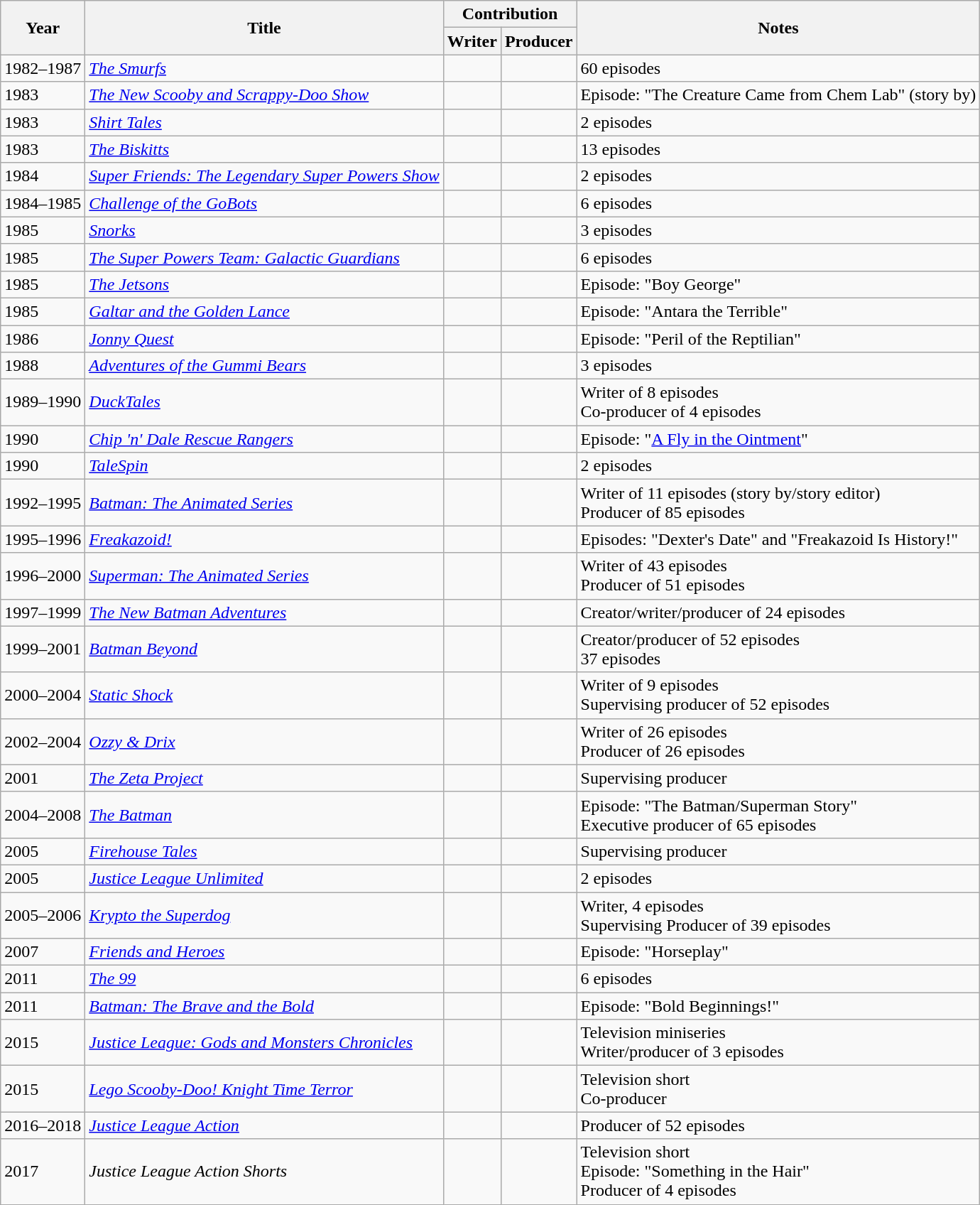<table class="wikitable">
<tr>
<th rowspan="2">Year</th>
<th rowspan="2">Title</th>
<th colspan="2">Contribution</th>
<th rowspan="2">Notes</th>
</tr>
<tr>
<th>Writer</th>
<th>Producer</th>
</tr>
<tr>
<td>1982–1987</td>
<td><em><a href='#'>The Smurfs</a></em></td>
<td></td>
<td></td>
<td>60 episodes</td>
</tr>
<tr>
<td>1983</td>
<td><em><a href='#'>The New Scooby and Scrappy-Doo Show</a></em></td>
<td></td>
<td></td>
<td>Episode: "The Creature Came from Chem Lab" (story by)</td>
</tr>
<tr>
<td>1983</td>
<td><em><a href='#'>Shirt Tales</a></em></td>
<td></td>
<td></td>
<td>2 episodes</td>
</tr>
<tr>
<td>1983</td>
<td><em><a href='#'>The Biskitts</a></em></td>
<td></td>
<td></td>
<td>13 episodes</td>
</tr>
<tr>
<td>1984</td>
<td><em><a href='#'>Super Friends: The Legendary Super Powers Show</a></em></td>
<td></td>
<td></td>
<td>2 episodes</td>
</tr>
<tr>
<td>1984–1985</td>
<td><em><a href='#'>Challenge of the GoBots</a></em></td>
<td></td>
<td></td>
<td>6 episodes</td>
</tr>
<tr>
<td>1985</td>
<td><em><a href='#'>Snorks</a></em></td>
<td></td>
<td></td>
<td>3 episodes</td>
</tr>
<tr>
<td>1985</td>
<td><em><a href='#'>The Super Powers Team: Galactic Guardians</a></em></td>
<td></td>
<td></td>
<td>6 episodes</td>
</tr>
<tr>
<td>1985</td>
<td><em><a href='#'>The Jetsons</a></em></td>
<td></td>
<td></td>
<td>Episode: "Boy George"</td>
</tr>
<tr>
<td>1985</td>
<td><em><a href='#'>Galtar and the Golden Lance</a></em></td>
<td></td>
<td></td>
<td>Episode: "Antara the Terrible"</td>
</tr>
<tr>
<td>1986</td>
<td><em><a href='#'>Jonny Quest</a></em></td>
<td></td>
<td></td>
<td>Episode: "Peril of the Reptilian"</td>
</tr>
<tr>
<td>1988</td>
<td><em><a href='#'>Adventures of the Gummi Bears</a></em></td>
<td></td>
<td></td>
<td>3 episodes</td>
</tr>
<tr>
<td>1989–1990</td>
<td><em><a href='#'>DuckTales</a></em></td>
<td></td>
<td></td>
<td>Writer of 8 episodes<br>Co-producer of 4 episodes</td>
</tr>
<tr>
<td>1990</td>
<td><em><a href='#'>Chip 'n' Dale Rescue Rangers</a></em></td>
<td></td>
<td></td>
<td>Episode: "<a href='#'>A Fly in the Ointment</a>"</td>
</tr>
<tr>
<td>1990</td>
<td><em><a href='#'>TaleSpin</a></em></td>
<td></td>
<td></td>
<td>2 episodes</td>
</tr>
<tr>
<td>1992–1995</td>
<td><em><a href='#'>Batman: The Animated Series</a></em></td>
<td></td>
<td></td>
<td>Writer of 11 episodes (story by/story editor)<br>Producer of 85 episodes</td>
</tr>
<tr>
<td>1995–1996</td>
<td><em><a href='#'>Freakazoid!</a></em></td>
<td></td>
<td></td>
<td>Episodes: "Dexter's Date" and "Freakazoid Is History!"</td>
</tr>
<tr>
<td>1996–2000</td>
<td><em><a href='#'>Superman: The Animated Series</a></em></td>
<td></td>
<td></td>
<td>Writer of 43 episodes<br>Producer of 51 episodes</td>
</tr>
<tr>
<td>1997–1999</td>
<td><em><a href='#'>The New Batman Adventures</a></em></td>
<td></td>
<td></td>
<td>Creator/writer/producer of 24 episodes</td>
</tr>
<tr>
<td>1999–2001</td>
<td><em><a href='#'>Batman Beyond</a></em></td>
<td></td>
<td></td>
<td>Creator/producer of 52 episodes<br>37 episodes</td>
</tr>
<tr>
<td>2000–2004</td>
<td><em><a href='#'>Static Shock</a></em></td>
<td></td>
<td></td>
<td>Writer of 9 episodes<br>Supervising producer of 52 episodes</td>
</tr>
<tr>
<td>2002–2004</td>
<td><em><a href='#'>Ozzy & Drix</a></em></td>
<td></td>
<td></td>
<td>Writer of 26 episodes<br>Producer of 26 episodes</td>
</tr>
<tr>
<td>2001</td>
<td><em><a href='#'>The Zeta Project</a></em></td>
<td></td>
<td></td>
<td>Supervising producer</td>
</tr>
<tr>
<td>2004–2008</td>
<td><em><a href='#'>The Batman</a></em></td>
<td></td>
<td></td>
<td>Episode: "The Batman/Superman Story"<br>Executive producer of 65 episodes</td>
</tr>
<tr>
<td>2005</td>
<td><em><a href='#'>Firehouse Tales</a></em></td>
<td></td>
<td></td>
<td>Supervising producer</td>
</tr>
<tr>
<td>2005</td>
<td><em><a href='#'>Justice League Unlimited</a></em></td>
<td></td>
<td></td>
<td>2 episodes</td>
</tr>
<tr>
<td>2005–2006</td>
<td><em><a href='#'>Krypto the Superdog</a></em></td>
<td></td>
<td></td>
<td>Writer, 4 episodes<br>Supervising Producer of 39 episodes</td>
</tr>
<tr>
<td>2007</td>
<td><em><a href='#'>Friends and Heroes</a></em></td>
<td></td>
<td></td>
<td>Episode: "Horseplay"</td>
</tr>
<tr>
<td>2011</td>
<td><em><a href='#'>The 99</a></em></td>
<td></td>
<td></td>
<td>6 episodes</td>
</tr>
<tr>
<td>2011</td>
<td><em><a href='#'>Batman: The Brave and the Bold</a></em></td>
<td></td>
<td></td>
<td>Episode: "Bold Beginnings!"</td>
</tr>
<tr>
<td>2015</td>
<td><em><a href='#'>Justice League: Gods and Monsters Chronicles</a></em></td>
<td></td>
<td></td>
<td>Television miniseries<br>Writer/producer of 3 episodes</td>
</tr>
<tr>
<td>2015</td>
<td><em><a href='#'>Lego Scooby-Doo! Knight Time Terror</a></em></td>
<td></td>
<td></td>
<td>Television short<br>Co-producer</td>
</tr>
<tr>
<td>2016–2018</td>
<td><em><a href='#'>Justice League Action</a></em></td>
<td></td>
<td></td>
<td>Producer of 52 episodes</td>
</tr>
<tr>
<td>2017</td>
<td><em>Justice League Action Shorts</em></td>
<td></td>
<td></td>
<td>Television short<br>Episode: "Something in the Hair"<br>Producer of 4 episodes</td>
</tr>
</table>
